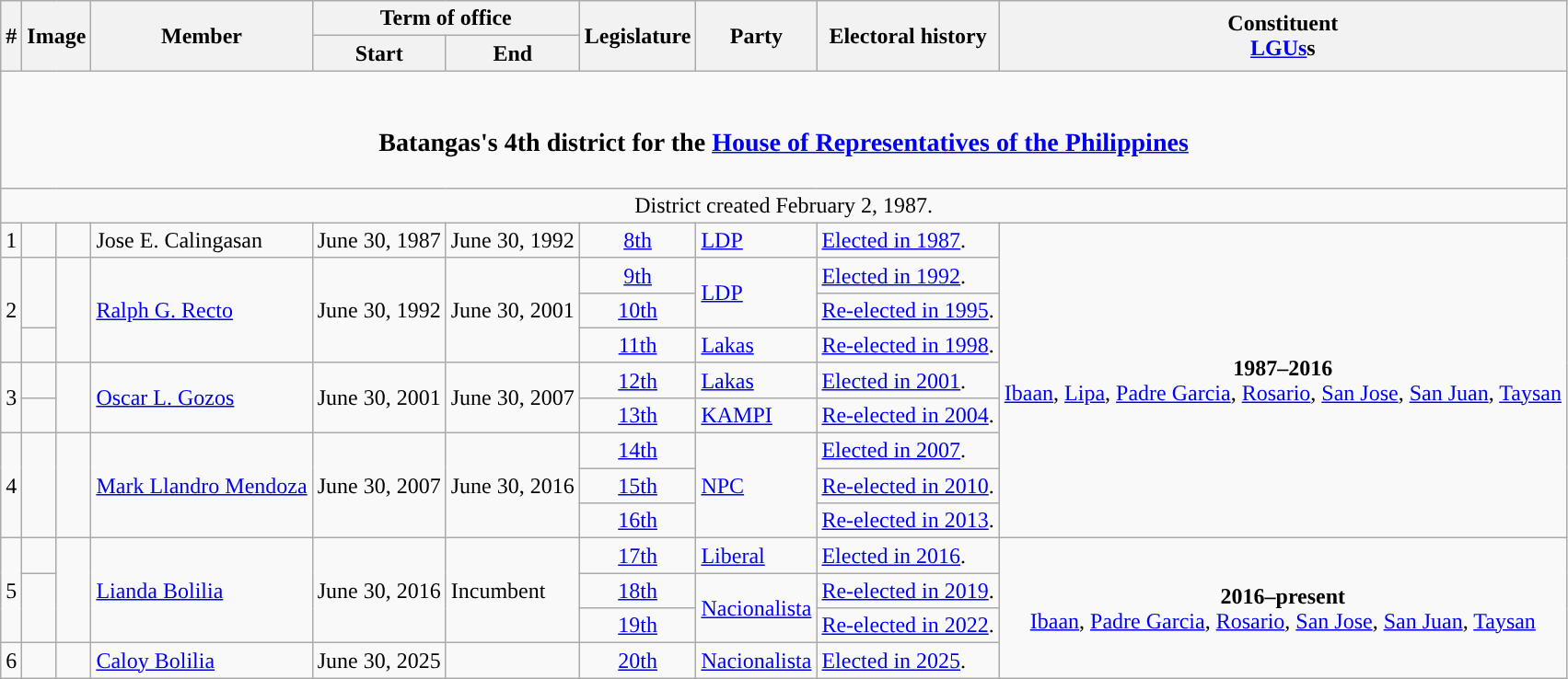<table class="wikitable">
<tr>
<th rowspan="2">#</th>
<th rowspan="2" colspan="2">Image</th>
<th rowspan="2">Member</th>
<th colspan="2">Term of office</th>
<th rowspan="2">Legislature</th>
<th rowspan="2">Party</th>
<th rowspan="2">Electoral history</th>
<th rowspan="2">Constituent<br><a href='#'>LGUs</a>s</th>
</tr>
<tr>
<th>Start</th>
<th>End</th>
</tr>
<tr>
<td colspan="10" style="text-align:center;"><br><h3>Batangas's 4th district for the <a href='#'>House of Representatives of the Philippines</a></h3></td>
</tr>
<tr>
<td colspan="10" style="text-align:center;">District created February 2, 1987.</td>
</tr>
<tr>
<td style="text-align:center;">1</td>
<td style="color:inherit;background:"></td>
<td></td>
<td>Jose E. Calingasan</td>
<td>June 30, 1987</td>
<td>June 30, 1992</td>
<td style="text-align:center;"><a href='#'>8th</a></td>
<td><a href='#'>LDP</a></td>
<td><a href='#'>Elected in 1987</a>.</td>
<td rowspan="9" style="text-align:center;"><strong>1987–2016</strong><br><a href='#'>Ibaan</a>, <a href='#'>Lipa</a>, <a href='#'>Padre Garcia</a>, <a href='#'>Rosario</a>, <a href='#'>San Jose</a>, <a href='#'>San Juan</a>, <a href='#'>Taysan</a></td>
</tr>
<tr>
<td rowspan="3" style="text-align:center;">2</td>
<td rowspan="2" style="color:inherit;background:"></td>
<td rowspan="3"></td>
<td rowspan="3"><a href='#'>Ralph G. Recto</a></td>
<td rowspan="3">June 30, 1992</td>
<td rowspan="3">June 30, 2001</td>
<td style="text-align:center;"><a href='#'>9th</a></td>
<td rowspan="2"><a href='#'>LDP</a></td>
<td><a href='#'>Elected in 1992</a>.</td>
</tr>
<tr>
<td style="text-align:center;"><a href='#'>10th</a></td>
<td><a href='#'>Re-elected in 1995</a>.</td>
</tr>
<tr>
<td style="color:inherit;background:"></td>
<td style="text-align:center;"><a href='#'>11th</a></td>
<td><a href='#'>Lakas</a></td>
<td><a href='#'>Re-elected in 1998</a>.</td>
</tr>
<tr>
<td rowspan="2" style="text-align:center;">3</td>
<td style="color:inherit;background:"></td>
<td rowspan="2"></td>
<td rowspan="2"><a href='#'>Oscar L. Gozos</a></td>
<td rowspan="2">June 30, 2001</td>
<td rowspan="2">June 30, 2007</td>
<td style="text-align:center;"><a href='#'>12th</a></td>
<td><a href='#'>Lakas</a></td>
<td><a href='#'>Elected in 2001</a>.</td>
</tr>
<tr>
<td style="color:inherit;background:"></td>
<td style="text-align:center;"><a href='#'>13th</a></td>
<td><a href='#'>KAMPI</a></td>
<td><a href='#'>Re-elected in 2004</a>.</td>
</tr>
<tr>
<td rowspan="3" style="text-align:center;">4</td>
<td rowspan="3" style="color:inherit;background:"></td>
<td rowspan="3"></td>
<td rowspan="3"><a href='#'>Mark Llandro Mendoza</a></td>
<td rowspan="3">June 30, 2007</td>
<td rowspan="3">June 30, 2016</td>
<td style="text-align:center;"><a href='#'>14th</a></td>
<td rowspan="3"><a href='#'>NPC</a></td>
<td><a href='#'>Elected in 2007</a>.</td>
</tr>
<tr>
<td style="text-align:center;"><a href='#'>15th</a></td>
<td><a href='#'>Re-elected in 2010</a>.</td>
</tr>
<tr>
<td style="text-align:center;"><a href='#'>16th</a></td>
<td><a href='#'>Re-elected in 2013</a>.</td>
</tr>
<tr>
<td rowspan="3" style="text-align:center;">5</td>
<td style="color:inherit;background:"></td>
<td rowspan="3"></td>
<td rowspan="3"><a href='#'>Lianda Bolilia</a></td>
<td rowspan="3">June 30, 2016</td>
<td rowspan="3">Incumbent</td>
<td style="text-align:center;"><a href='#'>17th</a></td>
<td><a href='#'>Liberal</a></td>
<td><a href='#'>Elected in 2016</a>.</td>
<td rowspan="4" style="text-align:center;"><strong>2016–present</strong><br><a href='#'>Ibaan</a>, <a href='#'>Padre Garcia</a>, <a href='#'>Rosario</a>, <a href='#'>San Jose</a>, <a href='#'>San Juan</a>, <a href='#'>Taysan</a></td>
</tr>
<tr>
<td rowspan="2" style="color:inherit;background:"></td>
<td style="text-align:center;"><a href='#'>18th</a></td>
<td rowspan="2"><a href='#'>Nacionalista</a></td>
<td><a href='#'>Re-elected in 2019</a>.</td>
</tr>
<tr>
<td style="text-align:center;"><a href='#'>19th</a></td>
<td><a href='#'>Re-elected in 2022</a>.</td>
</tr>
<tr>
<td style="text-align:center;">6</td>
<td style="color:inherit;background:"></td>
<td></td>
<td><a href='#'>Caloy Bolilia</a></td>
<td>June 30, 2025</td>
<td></td>
<td style="text-align:center;"><a href='#'>20th</a></td>
<td><a href='#'>Nacionalista</a></td>
<td><a href='#'>Elected in 2025</a>.</td>
</tr>
</table>
